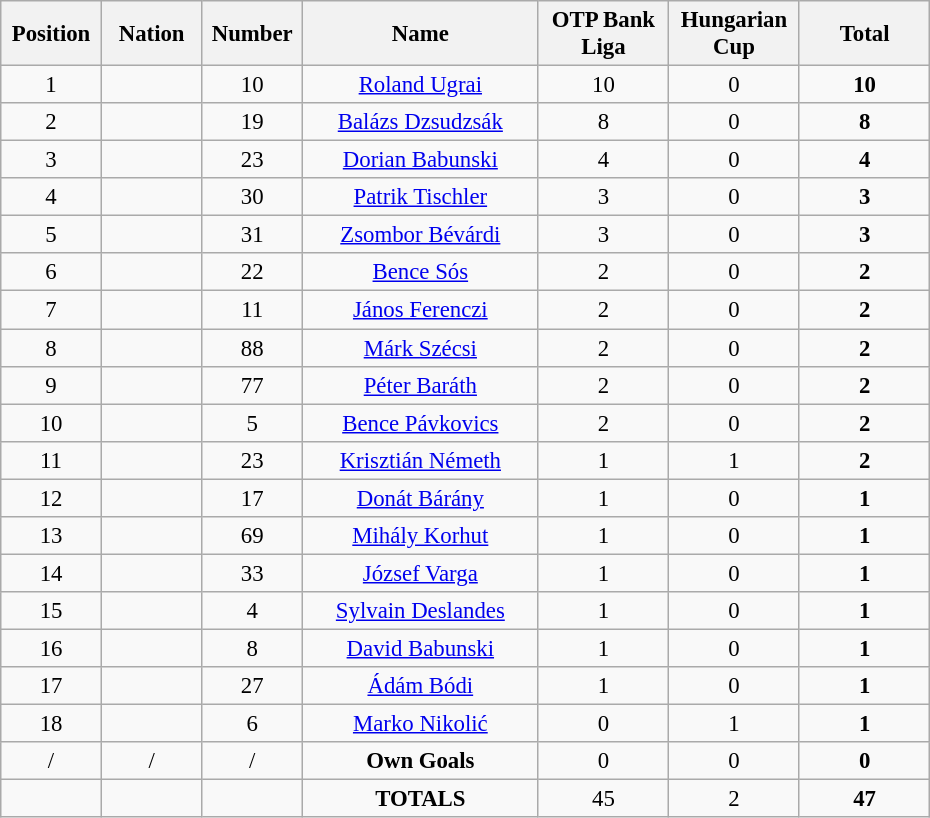<table class="wikitable" style="font-size: 95%; text-align: center;">
<tr>
<th width=60>Position</th>
<th width=60>Nation</th>
<th width=60>Number</th>
<th width=150>Name</th>
<th width=80>OTP Bank Liga</th>
<th width=80>Hungarian Cup</th>
<th width=80>Total</th>
</tr>
<tr>
<td>1</td>
<td></td>
<td>10</td>
<td><a href='#'>Roland Ugrai</a></td>
<td>10</td>
<td>0</td>
<td><strong>10</strong></td>
</tr>
<tr>
<td>2</td>
<td></td>
<td>19</td>
<td><a href='#'>Balázs Dzsudzsák</a></td>
<td>8</td>
<td>0</td>
<td><strong>8</strong></td>
</tr>
<tr>
<td>3</td>
<td></td>
<td>23</td>
<td><a href='#'>Dorian Babunski</a></td>
<td>4</td>
<td>0</td>
<td><strong>4</strong></td>
</tr>
<tr>
<td>4</td>
<td></td>
<td>30</td>
<td><a href='#'>Patrik Tischler</a></td>
<td>3</td>
<td>0</td>
<td><strong>3</strong></td>
</tr>
<tr>
<td>5</td>
<td></td>
<td>31</td>
<td><a href='#'>Zsombor Bévárdi</a></td>
<td>3</td>
<td>0</td>
<td><strong>3</strong></td>
</tr>
<tr>
<td>6</td>
<td></td>
<td>22</td>
<td><a href='#'>Bence Sós</a></td>
<td>2</td>
<td>0</td>
<td><strong>2</strong></td>
</tr>
<tr>
<td>7</td>
<td></td>
<td>11</td>
<td><a href='#'>János Ferenczi</a></td>
<td>2</td>
<td>0</td>
<td><strong>2</strong></td>
</tr>
<tr>
<td>8</td>
<td></td>
<td>88</td>
<td><a href='#'>Márk Szécsi</a></td>
<td>2</td>
<td>0</td>
<td><strong>2</strong></td>
</tr>
<tr>
<td>9</td>
<td></td>
<td>77</td>
<td><a href='#'>Péter Baráth</a></td>
<td>2</td>
<td>0</td>
<td><strong>2</strong></td>
</tr>
<tr>
<td>10</td>
<td></td>
<td>5</td>
<td><a href='#'>Bence Pávkovics</a></td>
<td>2</td>
<td>0</td>
<td><strong>2</strong></td>
</tr>
<tr>
<td>11</td>
<td></td>
<td>23</td>
<td><a href='#'>Krisztián Németh</a></td>
<td>1</td>
<td>1</td>
<td><strong>2</strong></td>
</tr>
<tr>
<td>12</td>
<td></td>
<td>17</td>
<td><a href='#'>Donát Bárány</a></td>
<td>1</td>
<td>0</td>
<td><strong>1</strong></td>
</tr>
<tr>
<td>13</td>
<td></td>
<td>69</td>
<td><a href='#'>Mihály Korhut</a></td>
<td>1</td>
<td>0</td>
<td><strong>1</strong></td>
</tr>
<tr>
<td>14</td>
<td></td>
<td>33</td>
<td><a href='#'>József Varga</a></td>
<td>1</td>
<td>0</td>
<td><strong>1</strong></td>
</tr>
<tr>
<td>15</td>
<td></td>
<td>4</td>
<td><a href='#'>Sylvain Deslandes</a></td>
<td>1</td>
<td>0</td>
<td><strong>1</strong></td>
</tr>
<tr>
<td>16</td>
<td></td>
<td>8</td>
<td><a href='#'>David Babunski</a></td>
<td>1</td>
<td>0</td>
<td><strong>1</strong></td>
</tr>
<tr>
<td>17</td>
<td></td>
<td>27</td>
<td><a href='#'>Ádám Bódi</a></td>
<td>1</td>
<td>0</td>
<td><strong>1</strong></td>
</tr>
<tr>
<td>18</td>
<td></td>
<td>6</td>
<td><a href='#'>Marko Nikolić</a></td>
<td>0</td>
<td>1</td>
<td><strong>1</strong></td>
</tr>
<tr>
<td>/</td>
<td>/</td>
<td>/</td>
<td><strong>Own Goals</strong></td>
<td>0</td>
<td>0</td>
<td><strong>0</strong></td>
</tr>
<tr>
<td></td>
<td></td>
<td></td>
<td><strong>TOTALS</strong></td>
<td>45</td>
<td>2</td>
<td><strong>47</strong></td>
</tr>
</table>
